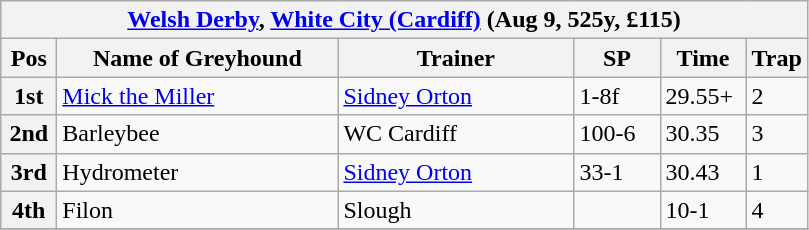<table class="wikitable">
<tr>
<th colspan="6"><a href='#'>Welsh Derby</a>, <a href='#'>White City (Cardiff)</a> (Aug 9, 525y, £115)</th>
</tr>
<tr>
<th width=30>Pos</th>
<th width=180>Name of Greyhound</th>
<th width=150>Trainer</th>
<th width=50>SP</th>
<th width=50>Time</th>
<th width=30>Trap</th>
</tr>
<tr>
<th>1st</th>
<td><a href='#'>Mick the Miller</a></td>
<td><a href='#'>Sidney Orton</a></td>
<td>1-8f</td>
<td>29.55+</td>
<td>2</td>
</tr>
<tr>
<th>2nd</th>
<td>Barleybee</td>
<td>WC Cardiff</td>
<td>100-6</td>
<td>30.35</td>
<td>3</td>
</tr>
<tr>
<th>3rd</th>
<td>Hydrometer</td>
<td><a href='#'>Sidney Orton</a></td>
<td>33-1</td>
<td>30.43</td>
<td>1</td>
</tr>
<tr>
<th>4th</th>
<td>Filon</td>
<td>Slough</td>
<td></td>
<td>10-1</td>
<td>4</td>
</tr>
<tr>
</tr>
</table>
